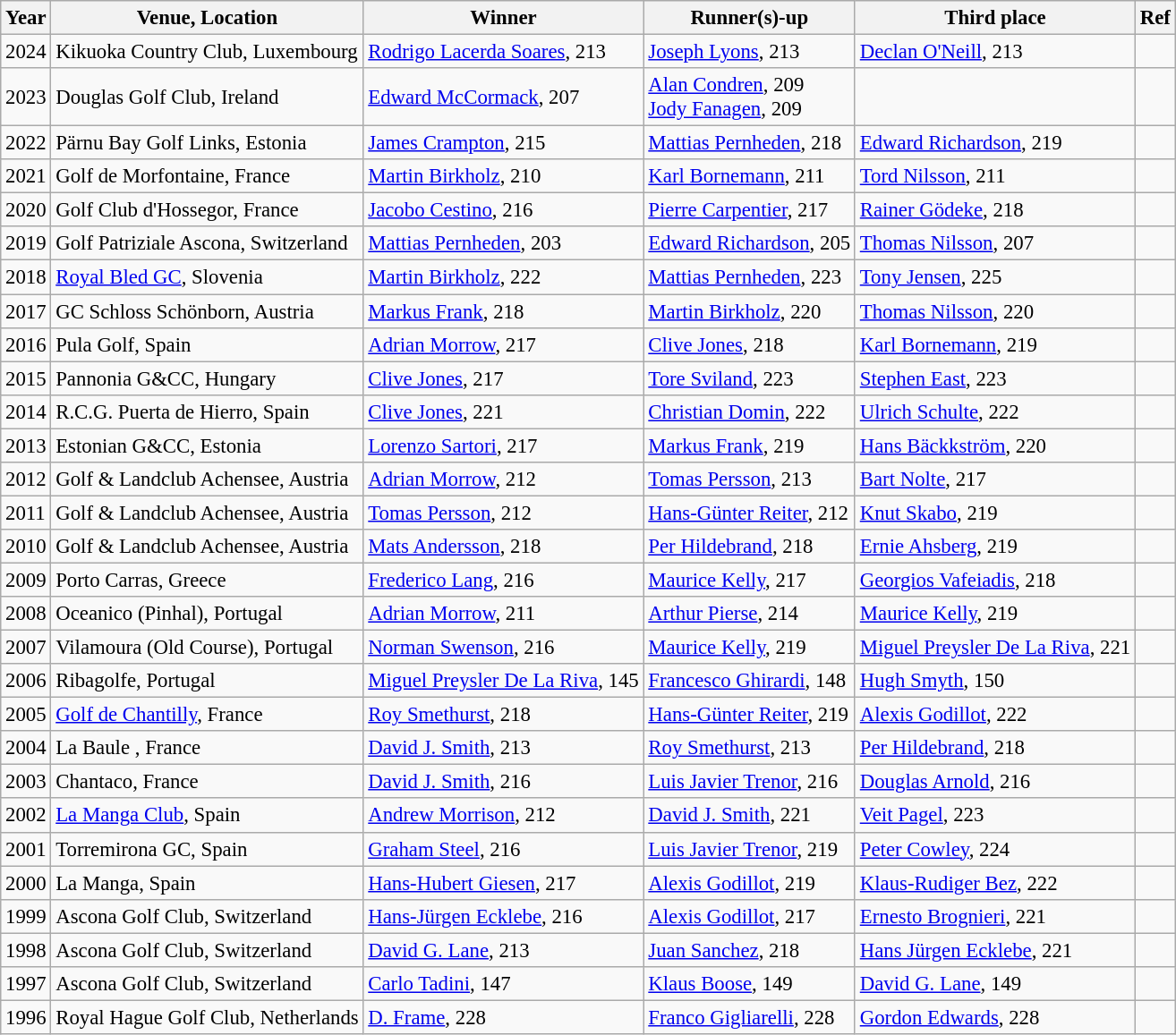<table class="wikitable sortable" style="font-size:95%;">
<tr>
<th>Year</th>
<th>Venue, Location</th>
<th>Winner</th>
<th>Runner(s)-up</th>
<th>Third place</th>
<th>Ref</th>
</tr>
<tr>
<td>2024</td>
<td>Kikuoka Country Club, Luxembourg</td>
<td> <a href='#'>Rodrigo Lacerda Soares</a>, 213</td>
<td> <a href='#'>Joseph Lyons</a>, 213</td>
<td> <a href='#'>Declan O'Neill</a>, 213</td>
<td></td>
</tr>
<tr>
<td>2023</td>
<td>Douglas Golf Club, Ireland</td>
<td> <a href='#'>Edward McCormack</a>, 207</td>
<td> <a href='#'>Alan Condren</a>, 209<br> <a href='#'>Jody Fanagen</a>, 209</td>
<td></td>
<td></td>
</tr>
<tr>
<td>2022</td>
<td>Pärnu Bay Golf Links, Estonia</td>
<td> <a href='#'>James Crampton</a>, 215</td>
<td> <a href='#'>Mattias Pernheden</a>, 218</td>
<td> <a href='#'>Edward Richardson</a>, 219</td>
<td></td>
</tr>
<tr>
<td>2021</td>
<td>Golf de Morfontaine, France</td>
<td> <a href='#'>Martin Birkholz</a>, 210</td>
<td> <a href='#'>Karl Bornemann</a>, 211</td>
<td> <a href='#'>Tord Nilsson</a>, 211</td>
<td></td>
</tr>
<tr>
<td>2020</td>
<td>Golf Club d'Hossegor, France</td>
<td> <a href='#'>Jacobo Cestino</a>, 216</td>
<td> <a href='#'>Pierre Carpentier</a>, 217</td>
<td> <a href='#'>Rainer Gödeke</a>, 218</td>
<td></td>
</tr>
<tr>
<td>2019</td>
<td>Golf Patriziale Ascona, Switzerland</td>
<td> <a href='#'>Mattias Pernheden</a>, 203</td>
<td> <a href='#'>Edward Richardson</a>, 205</td>
<td> <a href='#'>Thomas Nilsson</a>, 207</td>
<td></td>
</tr>
<tr>
<td>2018</td>
<td><a href='#'>Royal Bled GC</a>, Slovenia</td>
<td> <a href='#'>Martin Birkholz</a>, 222</td>
<td> <a href='#'>Mattias Pernheden</a>, 223</td>
<td> <a href='#'>Tony Jensen</a>, 225</td>
<td></td>
</tr>
<tr>
<td>2017</td>
<td>GC Schloss Schönborn, Austria</td>
<td> <a href='#'>Markus Frank</a>, 218</td>
<td> <a href='#'>Martin Birkholz</a>, 220</td>
<td> <a href='#'>Thomas Nilsson</a>, 220</td>
<td></td>
</tr>
<tr>
<td>2016</td>
<td>Pula Golf, Spain</td>
<td> <a href='#'>Adrian Morrow</a>, 217</td>
<td> <a href='#'>Clive Jones</a>, 218</td>
<td> <a href='#'>Karl Bornemann</a>, 219</td>
<td></td>
</tr>
<tr>
<td>2015</td>
<td>Pannonia G&CC, Hungary</td>
<td> <a href='#'>Clive Jones</a>, 217</td>
<td> <a href='#'>Tore Sviland</a>, 223</td>
<td> <a href='#'>Stephen East</a>, 223</td>
<td></td>
</tr>
<tr>
<td>2014</td>
<td>R.C.G. Puerta de Hierro, Spain</td>
<td> <a href='#'>Clive Jones</a>, 221</td>
<td> <a href='#'>Christian Domin</a>, 222</td>
<td> <a href='#'>Ulrich Schulte</a>, 222</td>
<td></td>
</tr>
<tr>
<td>2013</td>
<td>Estonian G&CC, Estonia</td>
<td> <a href='#'>Lorenzo Sartori</a>, 217</td>
<td> <a href='#'>Markus Frank</a>, 219</td>
<td> <a href='#'>Hans Bäckkström</a>, 220</td>
<td></td>
</tr>
<tr>
<td>2012</td>
<td>Golf & Landclub Achensee, Austria</td>
<td> <a href='#'>Adrian Morrow</a>, 212</td>
<td> <a href='#'>Tomas Persson</a>, 213</td>
<td> <a href='#'>Bart Nolte</a>, 217</td>
<td></td>
</tr>
<tr>
<td>2011</td>
<td>Golf & Landclub Achensee, Austria</td>
<td> <a href='#'>Tomas Persson</a>, 212</td>
<td> <a href='#'>Hans-Günter Reiter</a>, 212</td>
<td> <a href='#'>Knut Skabo</a>, 219</td>
<td></td>
</tr>
<tr>
<td>2010</td>
<td>Golf & Landclub Achensee, Austria</td>
<td> <a href='#'>Mats Andersson</a>, 218</td>
<td> <a href='#'>Per Hildebrand</a>, 218</td>
<td> <a href='#'>Ernie Ahsberg</a>, 219</td>
<td></td>
</tr>
<tr>
<td>2009</td>
<td>Porto Carras, Greece</td>
<td> <a href='#'>Frederico Lang</a>, 216</td>
<td> <a href='#'>Maurice Kelly</a>, 217</td>
<td> <a href='#'>Georgios Vafeiadis</a>, 218</td>
<td></td>
</tr>
<tr>
<td>2008</td>
<td>Oceanico (Pinhal), Portugal</td>
<td> <a href='#'>Adrian Morrow</a>, 211</td>
<td> <a href='#'>Arthur Pierse</a>, 214</td>
<td> <a href='#'>Maurice Kelly</a>, 219</td>
<td></td>
</tr>
<tr>
<td>2007</td>
<td>Vilamoura (Old Course), Portugal</td>
<td> <a href='#'>Norman Swenson</a>, 216</td>
<td> <a href='#'>Maurice Kelly</a>, 219</td>
<td> <a href='#'>Miguel Preysler De La Riva</a>, 221</td>
<td></td>
</tr>
<tr>
<td>2006</td>
<td>Ribagolfe, Portugal</td>
<td> <a href='#'>Miguel Preysler De La Riva</a>, 145</td>
<td> <a href='#'>Francesco Ghirardi</a>, 148</td>
<td> <a href='#'>Hugh Smyth</a>, 150</td>
<td></td>
</tr>
<tr>
<td>2005</td>
<td><a href='#'>Golf de Chantilly</a>, France</td>
<td> <a href='#'>Roy Smethurst</a>, 218</td>
<td> <a href='#'>Hans-Günter Reiter</a>, 219</td>
<td> <a href='#'>Alexis Godillot</a>, 222</td>
<td></td>
</tr>
<tr>
<td>2004</td>
<td>La Baule , France</td>
<td> <a href='#'>David J. Smith</a>, 213</td>
<td> <a href='#'>Roy Smethurst</a>, 213</td>
<td> <a href='#'>Per Hildebrand</a>, 218</td>
<td></td>
</tr>
<tr>
<td>2003</td>
<td>Chantaco, France</td>
<td> <a href='#'>David J. Smith</a>, 216</td>
<td> <a href='#'>Luis Javier Trenor</a>, 216</td>
<td> <a href='#'>Douglas Arnold</a>, 216</td>
<td></td>
</tr>
<tr>
<td>2002</td>
<td><a href='#'>La Manga Club</a>, Spain</td>
<td> <a href='#'>Andrew Morrison</a>, 212</td>
<td> <a href='#'>David J. Smith</a>, 221</td>
<td> <a href='#'>Veit Pagel</a>, 223</td>
<td></td>
</tr>
<tr>
<td>2001</td>
<td>Torremirona GC, Spain</td>
<td> <a href='#'>Graham Steel</a>, 216</td>
<td> <a href='#'>Luis Javier Trenor</a>, 219</td>
<td> <a href='#'>Peter Cowley</a>, 224</td>
<td></td>
</tr>
<tr>
<td>2000</td>
<td>La Manga, Spain</td>
<td> <a href='#'>Hans-Hubert Giesen</a>, 217</td>
<td> <a href='#'>Alexis Godillot</a>, 219</td>
<td> <a href='#'>Klaus-Rudiger Bez</a>, 222</td>
<td></td>
</tr>
<tr>
<td>1999</td>
<td>Ascona Golf Club, Switzerland</td>
<td> <a href='#'>Hans-Jürgen Ecklebe</a>, 216</td>
<td> <a href='#'>Alexis Godillot</a>, 217</td>
<td> <a href='#'>Ernesto Brognieri</a>, 221</td>
<td></td>
</tr>
<tr>
<td>1998</td>
<td>Ascona Golf Club, Switzerland</td>
<td> <a href='#'>David G. Lane</a>, 213</td>
<td> <a href='#'>Juan Sanchez</a>, 218</td>
<td> <a href='#'>Hans Jürgen Ecklebe</a>, 221</td>
<td></td>
</tr>
<tr>
<td>1997</td>
<td>Ascona Golf Club, Switzerland</td>
<td> <a href='#'>Carlo Tadini</a>, 147</td>
<td> <a href='#'>Klaus Boose</a>, 149</td>
<td> <a href='#'>David G. Lane</a>, 149</td>
<td></td>
</tr>
<tr>
<td>1996</td>
<td>Royal Hague Golf Club, Netherlands</td>
<td> <a href='#'>D. Frame</a>, 228</td>
<td> <a href='#'>Franco Gigliarelli</a>, 228</td>
<td> <a href='#'>Gordon Edwards</a>, 228</td>
<td></td>
</tr>
</table>
